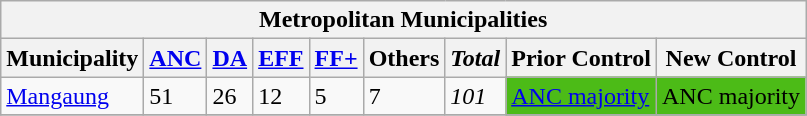<table class="wikitable">
<tr>
<th colspan="9">Metropolitan Municipalities</th>
</tr>
<tr>
<th>Municipality</th>
<th><a href='#'>ANC</a></th>
<th><a href='#'>DA</a></th>
<th><a href='#'>EFF</a></th>
<th><a href='#'>FF+</a></th>
<th>Others</th>
<th><em>Total</em></th>
<th>Prior Control</th>
<th>New Control</th>
</tr>
<tr>
<td><a href='#'>Mangaung</a></td>
<td>51</td>
<td>26</td>
<td>12</td>
<td>5</td>
<td>7</td>
<td><em>101</em></td>
<td style="background:#4CBB17;"><a href='#'>ANC majority</a></td>
<td style="background:#4CBB17;">ANC majority</td>
</tr>
<tr>
</tr>
</table>
